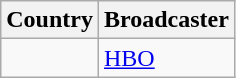<table class="wikitable">
<tr>
<th align=center>Country</th>
<th align=center>Broadcaster</th>
</tr>
<tr>
<td></td>
<td><a href='#'>HBO</a></td>
</tr>
</table>
